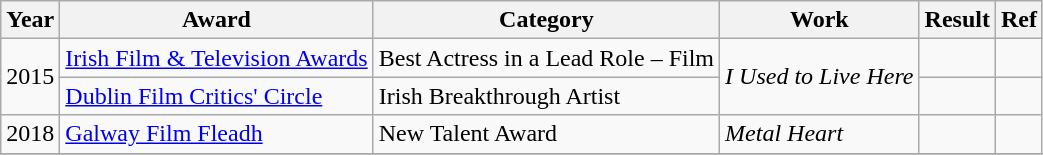<table class="wikitable plainrowheaders">
<tr>
<th>Year</th>
<th>Award</th>
<th>Category</th>
<th>Work</th>
<th>Result</th>
<th>Ref</th>
</tr>
<tr>
<td rowspan="2">2015</td>
<td><a href='#'>Irish Film & Television Awards</a></td>
<td>Best Actress in a Lead Role – Film</td>
<td rowspan="2"><em>I Used to Live Here</em></td>
<td></td>
<td></td>
</tr>
<tr>
<td><a href='#'>Dublin Film Critics' Circle</a></td>
<td>Irish Breakthrough Artist</td>
<td></td>
<td></td>
</tr>
<tr>
<td>2018</td>
<td><a href='#'>Galway Film Fleadh</a></td>
<td>New Talent Award</td>
<td><em>Metal Heart</em></td>
<td></td>
<td></td>
</tr>
<tr>
</tr>
</table>
